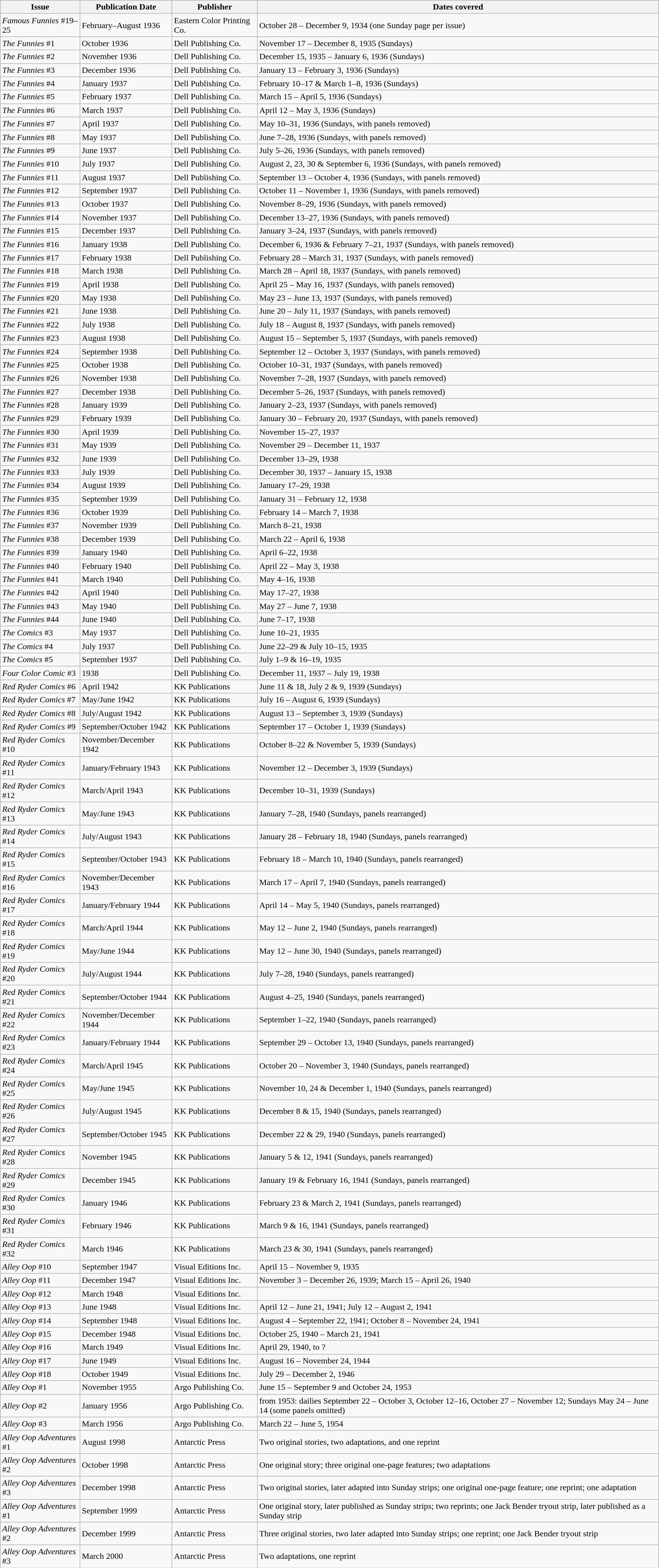<table class="wikitable sortable mw-collapsible mw-collapsed">
<tr>
<th>Issue</th>
<th>Publication Date</th>
<th>Publisher</th>
<th>Dates covered</th>
</tr>
<tr>
<td><em>Famous Funnies</em> #19–25</td>
<td>February–August 1936</td>
<td>Eastern Color Printing Co.</td>
<td>October 28 – December 9, 1934 (one Sunday page per issue)</td>
</tr>
<tr>
<td><em>The Funnies</em> #1</td>
<td>October 1936</td>
<td>Dell Publishing Co.</td>
<td>November 17 – December 8, 1935 (Sundays)</td>
</tr>
<tr>
<td><em>The Funnies</em> #2</td>
<td>November 1936</td>
<td>Dell Publishing Co.</td>
<td>December 15, 1935 – January 6, 1936 (Sundays)</td>
</tr>
<tr>
<td><em>The Funnies</em> #3</td>
<td>December 1936</td>
<td>Dell Publishing Co.</td>
<td>January 13 – February 3, 1936 (Sundays)</td>
</tr>
<tr>
<td><em>The Funnies</em> #4</td>
<td>January 1937</td>
<td>Dell Publishing Co.</td>
<td>February 10–17 & March 1–8, 1936 (Sundays)</td>
</tr>
<tr>
<td><em>The Funnies</em> #5</td>
<td>February 1937</td>
<td>Dell Publishing Co.</td>
<td>March 15 – April 5, 1936 (Sundays)</td>
</tr>
<tr>
<td><em>The Funnies</em> #6</td>
<td>March 1937</td>
<td>Dell Publishing Co.</td>
<td>April 12 – May 3, 1936 (Sundays)</td>
</tr>
<tr>
<td><em>The Funnies</em> #7</td>
<td>April 1937</td>
<td>Dell Publishing Co.</td>
<td>May 10–31, 1936 (Sundays, with panels removed)</td>
</tr>
<tr>
<td><em>The Funnies</em> #8</td>
<td>May 1937</td>
<td>Dell Publishing Co.</td>
<td>June 7–28, 1936 (Sundays, with panels removed)</td>
</tr>
<tr>
<td><em>The Funnies</em> #9</td>
<td>June 1937</td>
<td>Dell Publishing Co.</td>
<td>July 5–26, 1936 (Sundays, with panels removed)</td>
</tr>
<tr>
<td><em>The Funnies</em> #10</td>
<td>July 1937</td>
<td>Dell Publishing Co.</td>
<td>August 2, 23, 30 & September 6, 1936 (Sundays, with panels removed)</td>
</tr>
<tr>
<td><em>The Funnies</em> #11</td>
<td>August 1937</td>
<td>Dell Publishing Co.</td>
<td>September 13 – October 4, 1936 (Sundays, with panels removed)</td>
</tr>
<tr>
<td><em>The Funnies</em> #12</td>
<td>September 1937</td>
<td>Dell Publishing Co.</td>
<td>October 11 – November 1, 1936 (Sundays, with panels removed)</td>
</tr>
<tr>
<td><em>The Funnies</em> #13</td>
<td>October 1937</td>
<td>Dell Publishing Co.</td>
<td>November 8–29, 1936 (Sundays, with panels removed)</td>
</tr>
<tr>
<td><em>The Funnies</em> #14</td>
<td>November 1937</td>
<td>Dell Publishing Co.</td>
<td>December 13–27, 1936 (Sundays, with panels removed)</td>
</tr>
<tr>
<td><em>The Funnies</em> #15</td>
<td>December 1937</td>
<td>Dell Publishing Co.</td>
<td>January 3–24, 1937 (Sundays, with panels removed)</td>
</tr>
<tr>
<td><em>The Funnies</em> #16</td>
<td>January 1938</td>
<td>Dell Publishing Co.</td>
<td>December 6, 1936 & February 7–21, 1937 (Sundays, with panels removed)</td>
</tr>
<tr>
<td><em>The Funnies</em> #17</td>
<td>February 1938</td>
<td>Dell Publishing Co.</td>
<td>February 28 – March 31, 1937 (Sundays, with panels removed)</td>
</tr>
<tr>
<td><em>The Funnies</em> #18</td>
<td>March 1938</td>
<td>Dell Publishing Co.</td>
<td>March 28 – April 18, 1937 (Sundays, with panels removed)</td>
</tr>
<tr>
<td><em>The Funnies</em> #19</td>
<td>April 1938</td>
<td>Dell Publishing Co.</td>
<td>April 25 – May 16, 1937 (Sundays, with panels removed)</td>
</tr>
<tr>
<td><em>The Funnies</em> #20</td>
<td>May 1938</td>
<td>Dell Publishing Co.</td>
<td>May 23 – June 13, 1937 (Sundays, with panels removed)</td>
</tr>
<tr>
<td><em>The Funnies</em> #21</td>
<td>June 1938</td>
<td>Dell Publishing Co.</td>
<td>June 20 – July 11, 1937 (Sundays, with panels removed)</td>
</tr>
<tr>
<td><em>The Funnies</em> #22</td>
<td>July 1938</td>
<td>Dell Publishing Co.</td>
<td>July 18 – August 8, 1937 (Sundays, with panels removed)</td>
</tr>
<tr>
<td><em>The Funnies</em> #23</td>
<td>August 1938</td>
<td>Dell Publishing Co.</td>
<td>August 15 – September 5, 1937 (Sundays, with panels removed)</td>
</tr>
<tr>
<td><em>The Funnies</em> #24</td>
<td>September 1938</td>
<td>Dell Publishing Co.</td>
<td>September 12 – October 3, 1937 (Sundays, with panels removed)</td>
</tr>
<tr>
<td><em>The Funnies</em> #25</td>
<td>October 1938</td>
<td>Dell Publishing Co.</td>
<td>October 10–31, 1937 (Sundays, with panels removed)</td>
</tr>
<tr>
<td><em>The Funnies</em> #26</td>
<td>November 1938</td>
<td>Dell Publishing Co.</td>
<td>November 7–28, 1937 (Sundays, with panels removed)</td>
</tr>
<tr>
<td><em>The Funnies</em> #27</td>
<td>December 1938</td>
<td>Dell Publishing Co.</td>
<td>December 5–26, 1937 (Sundays, with panels removed)</td>
</tr>
<tr>
<td><em>The Funnies</em> #28</td>
<td>January 1939</td>
<td>Dell Publishing Co.</td>
<td>January 2–23, 1937 (Sundays, with panels removed)</td>
</tr>
<tr>
<td><em>The Funnies</em> #29</td>
<td>February 1939</td>
<td>Dell Publishing Co.</td>
<td>January 30 – February 20, 1937 (Sundays, with panels removed)</td>
</tr>
<tr>
<td><em>The Funnies</em> #30</td>
<td>April 1939</td>
<td>Dell Publishing Co.</td>
<td>November 15–27, 1937</td>
</tr>
<tr>
<td><em>The Funnies</em> #31</td>
<td>May 1939</td>
<td>Dell Publishing Co.</td>
<td>November 29 – December 11, 1937</td>
</tr>
<tr>
<td><em>The Funnies</em> #32</td>
<td>June 1939</td>
<td>Dell Publishing Co.</td>
<td>December 13–29, 1938</td>
</tr>
<tr>
<td><em>The Funnies</em> #33</td>
<td>July 1939</td>
<td>Dell Publishing Co.</td>
<td>December 30, 1937 – January 15, 1938</td>
</tr>
<tr>
<td><em>The Funnies</em> #34</td>
<td>August 1939</td>
<td>Dell Publishing Co.</td>
<td>January 17–29, 1938</td>
</tr>
<tr>
<td><em>The Funnies</em> #35</td>
<td>September 1939</td>
<td>Dell Publishing Co.</td>
<td>January 31 – February 12, 1938</td>
</tr>
<tr>
<td><em>The Funnies</em> #36</td>
<td>October 1939</td>
<td>Dell Publishing Co.</td>
<td>February 14 – March 7, 1938</td>
</tr>
<tr>
<td><em>The Funnies</em> #37</td>
<td>November 1939</td>
<td>Dell Publishing Co.</td>
<td>March 8–21, 1938</td>
</tr>
<tr>
<td><em>The Funnies</em> #38</td>
<td>December 1939</td>
<td>Dell Publishing Co.</td>
<td>March 22 – April 6, 1938</td>
</tr>
<tr>
<td><em>The Funnies</em> #39</td>
<td>January 1940</td>
<td>Dell Publishing Co.</td>
<td>April 6–22, 1938</td>
</tr>
<tr>
<td><em>The Funnies</em> #40</td>
<td>February 1940</td>
<td>Dell Publishing Co.</td>
<td>April 22 – May 3, 1938</td>
</tr>
<tr>
<td><em>The Funnies</em> #41</td>
<td>March 1940</td>
<td>Dell Publishing Co.</td>
<td>May 4–16, 1938</td>
</tr>
<tr>
<td><em>The Funnies</em> #42</td>
<td>April 1940</td>
<td>Dell Publishing Co.</td>
<td>May 17–27, 1938</td>
</tr>
<tr>
<td><em>The Funnies</em> #43</td>
<td>May 1940</td>
<td>Dell Publishing Co.</td>
<td>May 27 – June 7, 1938</td>
</tr>
<tr>
<td><em>The Funnies</em> #44</td>
<td>June 1940</td>
<td>Dell Publishing Co.</td>
<td>June 7–17, 1938</td>
</tr>
<tr>
<td><em>The Comics</em> #3</td>
<td>May 1937</td>
<td>Dell Publishing Co.</td>
<td>June 10–21, 1935</td>
</tr>
<tr>
<td><em>The Comics</em> #4</td>
<td>July 1937</td>
<td>Dell Publishing Co.</td>
<td>June 22–29 & July 10–15, 1935</td>
</tr>
<tr>
<td><em>The Comics</em> #5</td>
<td>September 1937</td>
<td>Dell Publishing Co.</td>
<td>July 1–9 & 16–19, 1935</td>
</tr>
<tr>
<td><em>Four Color Comic</em> #3</td>
<td>1938</td>
<td>Dell Publishing Co.</td>
<td>December 11, 1937 – July 19, 1938</td>
</tr>
<tr>
<td><em>Red Ryder Comics</em> #6</td>
<td>April 1942</td>
<td>KK Publications</td>
<td>June 11 & 18, July 2 & 9, 1939 (Sundays)</td>
</tr>
<tr>
<td><em>Red Ryder Comics</em> #7</td>
<td>May/June 1942</td>
<td>KK Publications</td>
<td>July 16 – August 6, 1939 (Sundays)</td>
</tr>
<tr>
<td><em>Red Ryder Comics</em> #8</td>
<td>July/August 1942</td>
<td>KK Publications</td>
<td>August 13 – September 3, 1939 (Sundays)</td>
</tr>
<tr>
<td><em>Red Ryder Comics</em> #9</td>
<td>September/October 1942</td>
<td>KK Publications</td>
<td>September 17 – October 1, 1939 (Sundays)</td>
</tr>
<tr>
<td><em>Red Ryder Comics</em> #10</td>
<td>November/December 1942</td>
<td>KK Publications</td>
<td>October 8–22 & November 5, 1939 (Sundays)</td>
</tr>
<tr>
<td><em>Red Ryder Comics</em> #11</td>
<td>January/February 1943</td>
<td>KK Publications</td>
<td>November 12 – December 3, 1939 (Sundays)</td>
</tr>
<tr>
<td><em>Red Ryder Comics</em> #12</td>
<td>March/April 1943</td>
<td>KK Publications</td>
<td>December 10–31, 1939 (Sundays)</td>
</tr>
<tr>
<td><em>Red Ryder Comics</em> #13</td>
<td>May/June 1943</td>
<td>KK Publications</td>
<td>January 7–28, 1940 (Sundays, panels rearranged)</td>
</tr>
<tr>
<td><em>Red Ryder Comics</em> #14</td>
<td>July/August 1943</td>
<td>KK Publications</td>
<td>January 28 – February 18, 1940 (Sundays, panels rearranged)</td>
</tr>
<tr>
<td><em>Red Ryder Comics</em> #15</td>
<td>September/October 1943</td>
<td>KK Publications</td>
<td>February 18 – March 10, 1940 (Sundays, panels rearranged)</td>
</tr>
<tr>
<td><em>Red Ryder Comics</em> #16</td>
<td>November/December 1943</td>
<td>KK Publications</td>
<td>March 17 – April 7, 1940 (Sundays, panels rearranged)</td>
</tr>
<tr>
<td><em>Red Ryder Comics</em> #17</td>
<td>January/February 1944</td>
<td>KK Publications</td>
<td>April 14 – May 5, 1940 (Sundays, panels rearranged)</td>
</tr>
<tr>
<td><em>Red Ryder Comics</em> #18</td>
<td>March/April 1944</td>
<td>KK Publications</td>
<td>May 12 – June 2, 1940 (Sundays, panels rearranged)</td>
</tr>
<tr>
<td><em>Red Ryder Comics</em> #19</td>
<td>May/June 1944</td>
<td>KK Publications</td>
<td>May 12 – June 30, 1940 (Sundays, panels rearranged)</td>
</tr>
<tr>
<td><em>Red Ryder Comics</em> #20</td>
<td>July/August 1944</td>
<td>KK Publications</td>
<td>July 7–28, 1940 (Sundays, panels rearranged)</td>
</tr>
<tr>
<td><em>Red Ryder Comics</em> #21</td>
<td>September/October 1944</td>
<td>KK Publications</td>
<td>August 4–25, 1940 (Sundays, panels rearranged)</td>
</tr>
<tr>
<td><em>Red Ryder Comics</em> #22</td>
<td>November/December 1944</td>
<td>KK Publications</td>
<td>September 1–22, 1940 (Sundays, panels rearranged)</td>
</tr>
<tr>
<td><em>Red Ryder Comics</em> #23</td>
<td>January/February 1944</td>
<td>KK Publications</td>
<td>September 29 – October 13, 1940 (Sundays, panels rearranged)</td>
</tr>
<tr>
<td><em>Red Ryder Comics</em> #24</td>
<td>March/April 1945</td>
<td>KK Publications</td>
<td>October 20 – November 3, 1940 (Sundays, panels rearranged)</td>
</tr>
<tr>
<td><em>Red Ryder Comics</em> #25</td>
<td>May/June 1945</td>
<td>KK Publications</td>
<td>November 10, 24 & December 1, 1940 (Sundays, panels rearranged)</td>
</tr>
<tr>
<td><em>Red Ryder Comics</em> #26</td>
<td>July/August 1945</td>
<td>KK Publications</td>
<td>December 8 & 15, 1940 (Sundays, panels rearranged)</td>
</tr>
<tr>
<td><em>Red Ryder Comics</em> #27</td>
<td>September/October 1945</td>
<td>KK Publications</td>
<td>December 22 & 29, 1940 (Sundays, panels rearranged)</td>
</tr>
<tr>
<td><em>Red Ryder Comics</em> #28</td>
<td>November 1945</td>
<td>KK Publications</td>
<td>January 5 & 12, 1941 (Sundays, panels rearranged)</td>
</tr>
<tr>
<td><em>Red Ryder Comics</em> #29</td>
<td>December 1945</td>
<td>KK Publications</td>
<td>January 19 & February 16, 1941 (Sundays, panels rearranged)</td>
</tr>
<tr>
<td><em>Red Ryder Comics</em> #30</td>
<td>January 1946</td>
<td>KK Publications</td>
<td>February 23 & March 2, 1941 (Sundays, panels rearranged)</td>
</tr>
<tr>
<td><em>Red Ryder Comics</em> #31</td>
<td>February 1946</td>
<td>KK Publications</td>
<td>March 9 & 16, 1941 (Sundays, panels rearranged)</td>
</tr>
<tr>
<td><em>Red Ryder Comics</em> #32</td>
<td>March 1946</td>
<td>KK Publications</td>
<td>March 23 & 30, 1941 (Sundays, panels rearranged)</td>
</tr>
<tr>
<td><em>Alley Oop</em> #10</td>
<td>September 1947</td>
<td>Visual Editions Inc.</td>
<td>April 15 – November 9, 1935</td>
</tr>
<tr>
<td><em>Alley Oop</em> #11</td>
<td>December 1947</td>
<td>Visual Editions Inc.</td>
<td>November 3 – December 26, 1939; March 15 – April 26, 1940</td>
</tr>
<tr>
<td><em>Alley Oop</em> #12</td>
<td>March 1948</td>
<td>Visual Editions Inc.</td>
<td></td>
</tr>
<tr>
<td><em>Alley Oop</em> #13</td>
<td>June 1948</td>
<td>Visual Editions Inc.</td>
<td>April 12 – June 21, 1941; July 12 – August 2, 1941</td>
</tr>
<tr>
<td><em>Alley Oop</em> #14</td>
<td>September 1948</td>
<td>Visual Editions Inc.</td>
<td>August 4 – September 22, 1941; October 8 – November 24, 1941</td>
</tr>
<tr>
<td><em>Alley Oop</em> #15</td>
<td>December 1948</td>
<td>Visual Editions Inc.</td>
<td>October 25, 1940 – March 21, 1941</td>
</tr>
<tr>
<td><em>Alley Oop</em> #16</td>
<td>March 1949</td>
<td>Visual Editions Inc.</td>
<td>April 29, 1940, to ?</td>
</tr>
<tr>
<td><em>Alley Oop</em> #17</td>
<td>June 1949</td>
<td>Visual Editions Inc.</td>
<td>August 16 – November 24, 1944</td>
</tr>
<tr>
<td><em>Alley Oop</em> #18</td>
<td>October 1949</td>
<td>Visual Editions Inc.</td>
<td>July 29 – December 2, 1946</td>
</tr>
<tr>
<td><em>Alley Oop</em> #1</td>
<td>November 1955</td>
<td>Argo Publishing Co.</td>
<td>June 15 – September 9 and October 24, 1953</td>
</tr>
<tr>
<td><em>Alley Oop</em> #2</td>
<td>January 1956</td>
<td>Argo Publishing Co.</td>
<td>from 1953: dailies September 22 – October 3, October 12–16, October 27 – November 12; Sundays May 24 – June 14 (some panels omitted)</td>
</tr>
<tr>
<td><em>Alley Oop</em> #3</td>
<td>March 1956</td>
<td>Argo Publishing Co.</td>
<td>March 22 – June 5, 1954</td>
</tr>
<tr>
<td><em>Alley Oop Adventures</em> #1</td>
<td>August 1998</td>
<td>Antarctic Press</td>
<td>Two original stories, two adaptations, and one reprint</td>
</tr>
<tr>
<td><em>Alley Oop Adventures</em> #2</td>
<td>October 1998</td>
<td>Antarctic Press</td>
<td>One original story; three original one-page features; two adaptations</td>
</tr>
<tr>
<td><em>Alley Oop Adventures</em> #3</td>
<td>December 1998</td>
<td>Antarctic Press</td>
<td>Two original stories, later adapted into Sunday strips; one original one-page feature; one reprint; one adaptation</td>
</tr>
<tr>
<td><em>Alley Oop Adventures</em> #1</td>
<td>September 1999</td>
<td>Antarctic Press</td>
<td>One original story, later published as Sunday strips; two reprints; one Jack Bender tryout strip, later published as a Sunday strip</td>
</tr>
<tr>
<td><em>Alley Oop Adventures</em> #2</td>
<td>December 1999</td>
<td>Antarctic Press</td>
<td>Three original stories, two later adapted into Sunday strips; one reprint; one Jack Bender tryout strip</td>
</tr>
<tr>
<td><em>Alley Oop Adventures</em> #3</td>
<td>March 2000</td>
<td>Antarctic Press</td>
<td>Two adaptations, one reprint</td>
</tr>
</table>
